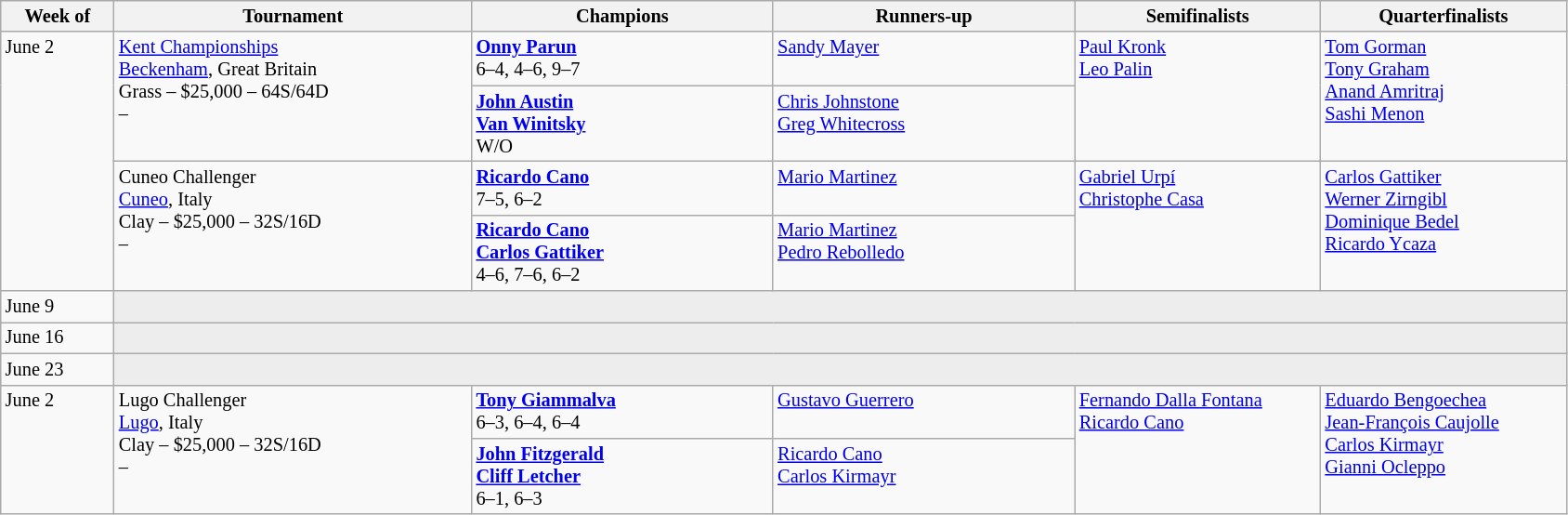<table class="wikitable" style="font-size:85%;">
<tr>
<th width="75">Week of</th>
<th width="250">Tournament</th>
<th width="210">Champions</th>
<th width="210">Runners-up</th>
<th width="170">Semifinalists</th>
<th width="170">Quarterfinalists</th>
</tr>
<tr valign="top">
<td rowspan="4">June 2</td>
<td rowspan="2"><a href='#'>Kent Championships</a><br> <a href='#'>Beckenham</a>, Great Britain<br>Grass – $25,000 – 64S/64D<br>  – </td>
<td> <strong><a href='#'>Onny Parun</a></strong> <br>6–4, 4–6, 9–7</td>
<td> <a href='#'>Sandy Mayer</a></td>
<td rowspan="2"> <a href='#'>Paul Kronk</a> <br>  <a href='#'>Leo Palin</a></td>
<td rowspan="2"> <a href='#'>Tom Gorman</a> <br> <a href='#'>Tony Graham</a> <br> <a href='#'>Anand Amritraj</a> <br>  <a href='#'>Sashi Menon</a></td>
</tr>
<tr valign="top">
<td> <strong><a href='#'>John Austin</a></strong> <br> <strong><a href='#'>Van Winitsky</a></strong><br> W/O</td>
<td> <a href='#'>Chris Johnstone</a><br>  <a href='#'>Greg Whitecross</a></td>
</tr>
<tr valign="top">
<td rowspan="2">Cuneo Challenger<br> <a href='#'>Cuneo</a>, Italy<br>Clay – $25,000 – 32S/16D<br>  – </td>
<td> <strong><a href='#'>Ricardo Cano</a></strong> <br>7–5, 6–2</td>
<td> <a href='#'>Mario Martinez</a></td>
<td rowspan="2"> <a href='#'>Gabriel Urpí</a> <br>  <a href='#'>Christophe Casa</a></td>
<td rowspan="2"> <a href='#'>Carlos Gattiker</a> <br> <a href='#'>Werner Zirngibl</a> <br> <a href='#'>Dominique Bedel</a> <br>  <a href='#'>Ricardo Ycaza</a></td>
</tr>
<tr valign="top">
<td> <strong><a href='#'>Ricardo Cano</a></strong> <br> <strong><a href='#'>Carlos Gattiker</a></strong><br>4–6, 7–6, 6–2</td>
<td> <a href='#'>Mario Martinez</a><br>  <a href='#'>Pedro Rebolledo</a></td>
</tr>
<tr valign="top">
<td rowspan="1">June 9</td>
<td colspan="5" bgcolor="#ededed"></td>
</tr>
<tr valign="top">
<td rowspan="1">June 16</td>
<td colspan="5" bgcolor="#ededed"></td>
</tr>
<tr valign="top">
<td rowspan="1">June 23</td>
<td colspan="5" bgcolor="#ededed"></td>
</tr>
<tr valign="top">
<td rowspan="2">June 2</td>
<td rowspan="2">Lugo Challenger<br><a href='#'>Lugo</a>, Italy<br>Clay – $25,000 – 32S/16D<br>  – </td>
<td> <strong><a href='#'>Tony Giammalva</a></strong> <br>6–3, 6–4, 6–4</td>
<td> <a href='#'>Gustavo Guerrero</a></td>
<td rowspan="2"> <a href='#'>Fernando Dalla Fontana</a> <br>  <a href='#'>Ricardo Cano</a></td>
<td rowspan="2"> <a href='#'>Eduardo Bengoechea</a> <br> <a href='#'>Jean-François Caujolle</a> <br> <a href='#'>Carlos Kirmayr</a> <br>  <a href='#'>Gianni Ocleppo</a></td>
</tr>
<tr valign="top">
<td> <strong><a href='#'>John Fitzgerald</a></strong> <br> <strong><a href='#'>Cliff Letcher</a></strong><br>6–1, 6–3</td>
<td> <a href='#'>Ricardo Cano</a><br>  <a href='#'>Carlos Kirmayr</a></td>
</tr>
</table>
